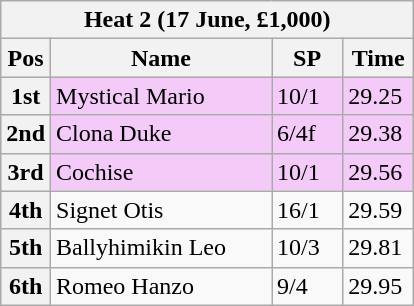<table class="wikitable">
<tr>
<th colspan="6">Heat 2 (17 June, £1,000)</th>
</tr>
<tr>
<th width=20>Pos</th>
<th width=140>Name</th>
<th width=40>SP</th>
<th width=40>Time</th>
</tr>
<tr style="background: #f4caf9;">
<th>1st</th>
<td>Mystical Mario</td>
<td>10/1</td>
<td>29.25</td>
</tr>
<tr style="background: #f4caf9;">
<th>2nd</th>
<td>Clona Duke</td>
<td>6/4f</td>
<td>29.38</td>
</tr>
<tr style="background: #f4caf9;">
<th>3rd</th>
<td>Cochise</td>
<td>10/1</td>
<td>29.56</td>
</tr>
<tr>
<th>4th</th>
<td>Signet Otis</td>
<td>16/1</td>
<td>29.59</td>
</tr>
<tr>
<th>5th</th>
<td>Ballyhimikin Leo</td>
<td>10/3</td>
<td>29.81</td>
</tr>
<tr>
<th>6th</th>
<td>Romeo Hanzo</td>
<td>9/4</td>
<td>29.95</td>
</tr>
</table>
